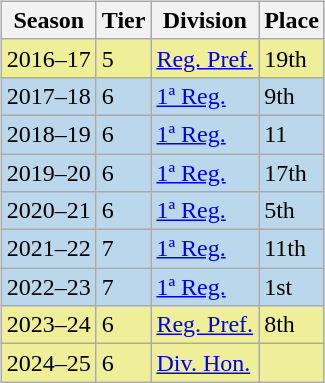<table>
<tr>
<td valign="top" width=49%><br><table class="wikitable">
<tr style="background:#f0f6fa;">
<th>Season</th>
<th>Tier</th>
<th>Division</th>
<th>Place</th>
</tr>
<tr>
<td style="background:#EFEF99;">2016–17</td>
<td style="background:#EFEF99;">5</td>
<td style="background:#EFEF99;"><a href='#'>Reg. Pref.</a></td>
<td style="background:#EFEF99;">19th</td>
</tr>
<tr>
<td style="background:#BBD7EC;">2017–18</td>
<td style="background:#BBD7EC;">6</td>
<td style="background:#BBD7EC;"><a href='#'>1ª Reg.</a></td>
<td style="background:#BBD7EC;">9th</td>
</tr>
<tr>
<td style="background:#BBD7EC;">2018–19</td>
<td style="background:#BBD7EC;">6</td>
<td style="background:#BBD7EC;"><a href='#'>1ª Reg.</a></td>
<td style="background:#BBD7EC;">11</td>
</tr>
<tr>
<td style="background:#BBD7EC;">2019–20</td>
<td style="background:#BBD7EC;">6</td>
<td style="background:#BBD7EC;"><a href='#'>1ª Reg.</a></td>
<td style="background:#BBD7EC;">17th</td>
</tr>
<tr>
<td style="background:#BBD7EC;">2020–21</td>
<td style="background:#BBD7EC;">6</td>
<td style="background:#BBD7EC;"><a href='#'>1ª Reg.</a></td>
<td style="background:#BBD7EC;">5th</td>
</tr>
<tr>
<td style="background:#BBD7EC;">2021–22</td>
<td style="background:#BBD7EC;">7</td>
<td style="background:#BBD7EC;"><a href='#'>1ª Reg.</a></td>
<td style="background:#BBD7EC;">11th</td>
</tr>
<tr>
<td style="background:#BBD7EC;">2022–23</td>
<td style="background:#BBD7EC;">7</td>
<td style="background:#BBD7EC;"><a href='#'>1ª Reg.</a></td>
<td style="background:#BBD7EC;">1st</td>
</tr>
<tr>
<td style="background:#EFEF99;">2023–24</td>
<td style="background:#EFEF99;">6</td>
<td style="background:#EFEF99;"><a href='#'>Reg. Pref.</a></td>
<td style="background:#EFEF99;">8th</td>
</tr>
<tr>
<td style="background:#EFEF99;">2024–25</td>
<td style="background:#EFEF99;">6</td>
<td style="background:#EFEF99;"><a href='#'>Div. Hon.</a></td>
<td style="background:#EFEF99;"></td>
</tr>
</table>
</td>
</tr>
</table>
